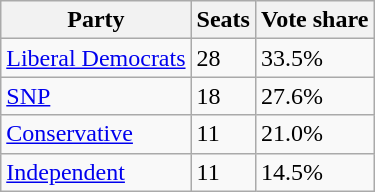<table class="wikitable">
<tr>
<th>Party</th>
<th>Seats</th>
<th>Vote share</th>
</tr>
<tr>
<td><a href='#'>Liberal Democrats</a></td>
<td>28</td>
<td>33.5%</td>
</tr>
<tr>
<td><a href='#'>SNP</a></td>
<td>18</td>
<td>27.6%</td>
</tr>
<tr>
<td><a href='#'>Conservative</a></td>
<td>11</td>
<td>21.0%</td>
</tr>
<tr>
<td><a href='#'>Independent</a></td>
<td>11</td>
<td>14.5%</td>
</tr>
</table>
